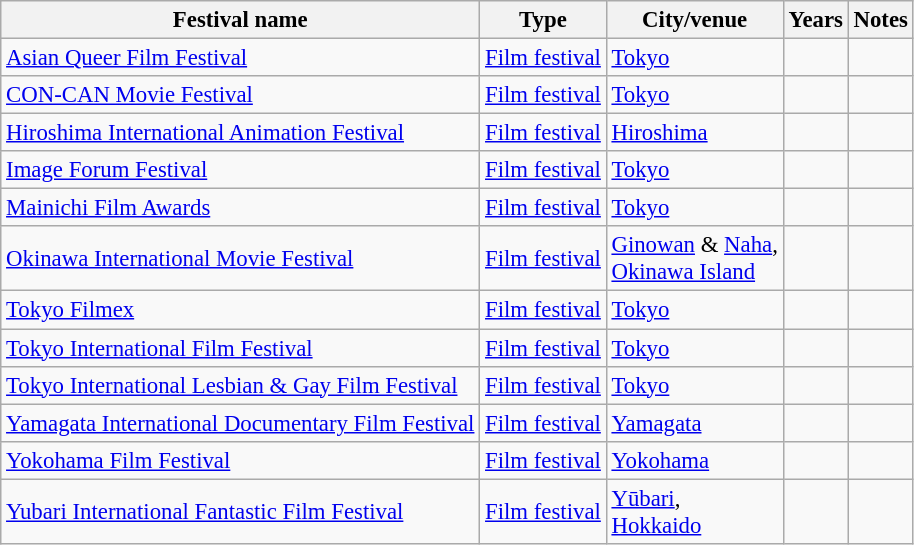<table class="wikitable sortable" style="text-align:left;font-size:95%;">
<tr>
<th>Festival name</th>
<th>Type</th>
<th>City/venue</th>
<th>Years</th>
<th>Notes</th>
</tr>
<tr>
<td><a href='#'>Asian Queer Film Festival</a></td>
<td><a href='#'>Film festival</a></td>
<td><a href='#'>Tokyo</a></td>
<td></td>
<td></td>
</tr>
<tr>
<td><a href='#'>CON-CAN Movie Festival</a></td>
<td><a href='#'>Film festival</a></td>
<td><a href='#'>Tokyo</a></td>
<td></td>
<td></td>
</tr>
<tr>
<td><a href='#'>Hiroshima International Animation Festival</a></td>
<td><a href='#'>Film festival</a></td>
<td><a href='#'>Hiroshima</a></td>
<td></td>
<td></td>
</tr>
<tr>
<td><a href='#'>Image Forum Festival</a></td>
<td><a href='#'>Film festival</a></td>
<td><a href='#'>Tokyo</a></td>
<td></td>
<td></td>
</tr>
<tr>
<td><a href='#'>Mainichi Film Awards</a></td>
<td><a href='#'>Film festival</a></td>
<td><a href='#'>Tokyo</a></td>
<td></td>
<td></td>
</tr>
<tr>
<td><a href='#'>Okinawa International Movie Festival</a></td>
<td><a href='#'>Film festival</a></td>
<td><a href='#'>Ginowan</a> & <a href='#'>Naha</a>,<br><a href='#'>Okinawa Island</a></td>
<td></td>
<td></td>
</tr>
<tr>
<td><a href='#'>Tokyo Filmex</a></td>
<td><a href='#'>Film festival</a></td>
<td><a href='#'>Tokyo</a></td>
<td></td>
<td></td>
</tr>
<tr>
<td><a href='#'>Tokyo International Film Festival</a></td>
<td><a href='#'>Film festival</a></td>
<td><a href='#'>Tokyo</a></td>
<td></td>
<td></td>
</tr>
<tr>
<td><a href='#'>Tokyo International Lesbian & Gay Film Festival</a></td>
<td><a href='#'>Film festival</a></td>
<td><a href='#'>Tokyo</a></td>
<td></td>
<td></td>
</tr>
<tr>
<td><a href='#'>Yamagata International Documentary Film Festival</a></td>
<td><a href='#'>Film festival</a></td>
<td><a href='#'>Yamagata</a></td>
<td></td>
<td></td>
</tr>
<tr>
<td><a href='#'>Yokohama Film Festival</a></td>
<td><a href='#'>Film festival</a></td>
<td><a href='#'>Yokohama</a></td>
<td></td>
<td></td>
</tr>
<tr>
<td><a href='#'>Yubari International Fantastic Film Festival</a></td>
<td><a href='#'>Film festival</a></td>
<td><a href='#'>Yūbari</a>,<br><a href='#'>Hokkaido</a></td>
<td></td>
<td></td>
</tr>
</table>
